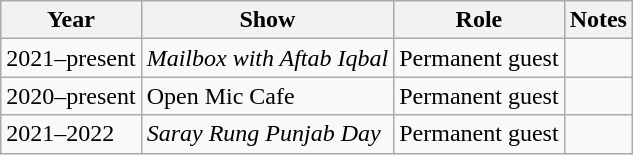<table class="wikitable">
<tr>
<th>Year</th>
<th>Show</th>
<th>Role</th>
<th>Notes</th>
</tr>
<tr>
<td>2021–present</td>
<td><em>Mailbox with Aftab Iqbal </em></td>
<td>Permanent guest</td>
<td></td>
</tr>
<tr>
<td>2020–present</td>
<td>Open Mic Cafe</td>
<td>Permanent guest</td>
<td></td>
</tr>
<tr>
<td>2021–2022</td>
<td><em>Saray Rung Punjab Day</em></td>
<td>Permanent guest</td>
<td></td>
</tr>
</table>
